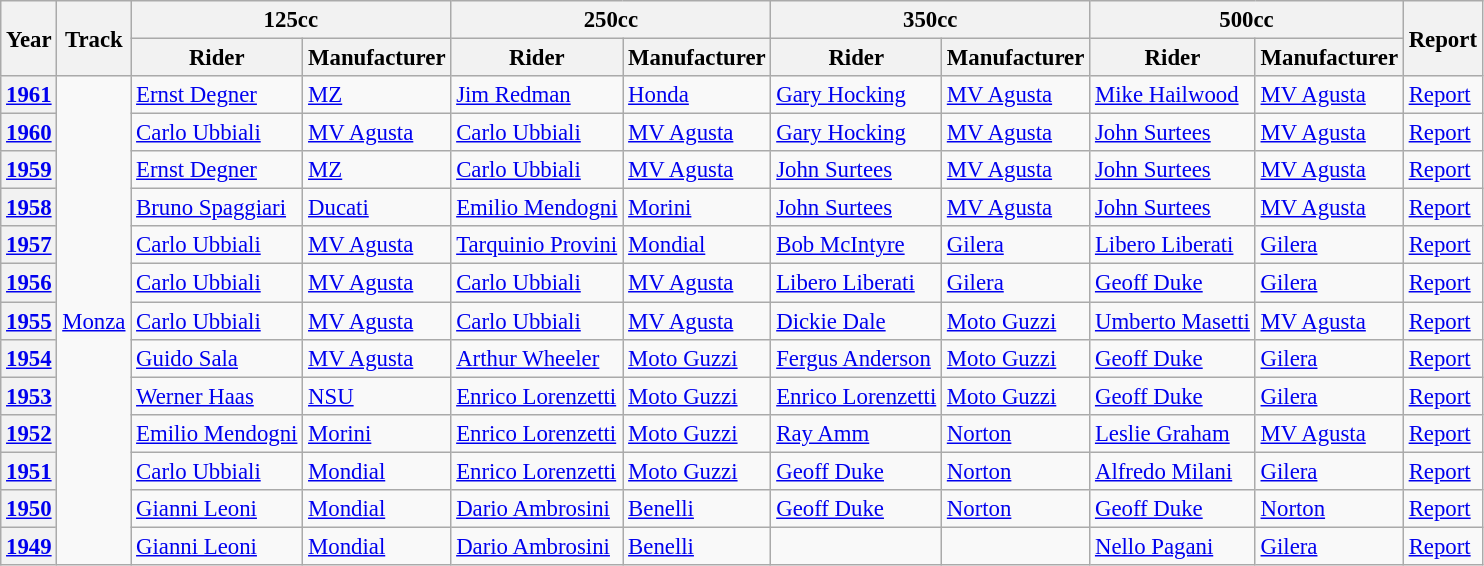<table class="wikitable" style="font-size: 95%;">
<tr>
<th rowspan=2>Year</th>
<th rowspan=2>Track</th>
<th colspan=2>125cc</th>
<th colspan=2>250cc</th>
<th colspan=2>350cc</th>
<th colspan=2>500cc</th>
<th rowspan=2>Report</th>
</tr>
<tr>
<th>Rider</th>
<th>Manufacturer</th>
<th>Rider</th>
<th>Manufacturer</th>
<th>Rider</th>
<th>Manufacturer</th>
<th>Rider</th>
<th>Manufacturer</th>
</tr>
<tr>
<th><a href='#'>1961</a></th>
<td rowspan="13"><a href='#'>Monza</a></td>
<td> <a href='#'>Ernst Degner</a></td>
<td><a href='#'>MZ</a></td>
<td> <a href='#'>Jim Redman</a></td>
<td><a href='#'>Honda</a></td>
<td> <a href='#'>Gary Hocking</a></td>
<td><a href='#'>MV Agusta</a></td>
<td> <a href='#'>Mike Hailwood</a></td>
<td><a href='#'>MV Agusta</a></td>
<td><a href='#'>Report</a></td>
</tr>
<tr>
<th><a href='#'>1960</a></th>
<td> <a href='#'>Carlo Ubbiali</a></td>
<td><a href='#'>MV Agusta</a></td>
<td> <a href='#'>Carlo Ubbiali</a></td>
<td><a href='#'>MV Agusta</a></td>
<td> <a href='#'>Gary Hocking</a></td>
<td><a href='#'>MV Agusta</a></td>
<td> <a href='#'>John Surtees</a></td>
<td><a href='#'>MV Agusta</a></td>
<td><a href='#'>Report</a></td>
</tr>
<tr>
<th><a href='#'>1959</a></th>
<td> <a href='#'>Ernst Degner</a></td>
<td><a href='#'>MZ</a></td>
<td> <a href='#'>Carlo Ubbiali</a></td>
<td><a href='#'>MV Agusta</a></td>
<td> <a href='#'>John Surtees</a></td>
<td><a href='#'>MV Agusta</a></td>
<td> <a href='#'>John Surtees</a></td>
<td><a href='#'>MV Agusta</a></td>
<td><a href='#'>Report</a></td>
</tr>
<tr>
<th><a href='#'>1958</a></th>
<td> <a href='#'>Bruno Spaggiari</a></td>
<td><a href='#'>Ducati</a></td>
<td> <a href='#'>Emilio Mendogni</a></td>
<td><a href='#'>Morini</a></td>
<td> <a href='#'>John Surtees</a></td>
<td><a href='#'>MV Agusta</a></td>
<td> <a href='#'>John Surtees</a></td>
<td><a href='#'>MV Agusta</a></td>
<td><a href='#'>Report</a></td>
</tr>
<tr>
<th><a href='#'>1957</a></th>
<td> <a href='#'>Carlo Ubbiali</a></td>
<td><a href='#'>MV Agusta</a></td>
<td> <a href='#'>Tarquinio Provini</a></td>
<td><a href='#'>Mondial</a></td>
<td> <a href='#'>Bob McIntyre</a></td>
<td><a href='#'>Gilera</a></td>
<td> <a href='#'>Libero Liberati</a></td>
<td><a href='#'>Gilera</a></td>
<td><a href='#'>Report</a></td>
</tr>
<tr>
<th><a href='#'>1956</a></th>
<td> <a href='#'>Carlo Ubbiali</a></td>
<td><a href='#'>MV Agusta</a></td>
<td> <a href='#'>Carlo Ubbiali</a></td>
<td><a href='#'>MV Agusta</a></td>
<td> <a href='#'>Libero Liberati</a></td>
<td><a href='#'>Gilera</a></td>
<td> <a href='#'>Geoff Duke</a></td>
<td><a href='#'>Gilera</a></td>
<td><a href='#'>Report</a></td>
</tr>
<tr>
<th><a href='#'>1955</a></th>
<td> <a href='#'>Carlo Ubbiali</a></td>
<td><a href='#'>MV Agusta</a></td>
<td> <a href='#'>Carlo Ubbiali</a></td>
<td><a href='#'>MV Agusta</a></td>
<td> <a href='#'>Dickie Dale</a></td>
<td><a href='#'>Moto Guzzi</a></td>
<td> <a href='#'>Umberto Masetti</a></td>
<td><a href='#'>MV Agusta</a></td>
<td><a href='#'>Report</a></td>
</tr>
<tr>
<th><a href='#'>1954</a></th>
<td> <a href='#'>Guido Sala</a></td>
<td><a href='#'>MV Agusta</a></td>
<td> <a href='#'>Arthur Wheeler</a></td>
<td><a href='#'>Moto Guzzi</a></td>
<td> <a href='#'>Fergus Anderson</a></td>
<td><a href='#'>Moto Guzzi</a></td>
<td> <a href='#'>Geoff Duke</a></td>
<td><a href='#'>Gilera</a></td>
<td><a href='#'>Report</a></td>
</tr>
<tr>
<th><a href='#'>1953</a></th>
<td> <a href='#'>Werner Haas</a></td>
<td><a href='#'>NSU</a></td>
<td> <a href='#'>Enrico Lorenzetti</a></td>
<td><a href='#'>Moto Guzzi</a></td>
<td> <a href='#'>Enrico Lorenzetti</a></td>
<td><a href='#'>Moto Guzzi</a></td>
<td> <a href='#'>Geoff Duke</a></td>
<td><a href='#'>Gilera</a></td>
<td><a href='#'>Report</a></td>
</tr>
<tr>
<th><a href='#'>1952</a></th>
<td> <a href='#'>Emilio Mendogni</a></td>
<td><a href='#'>Morini</a></td>
<td> <a href='#'>Enrico Lorenzetti</a></td>
<td><a href='#'>Moto Guzzi</a></td>
<td> <a href='#'>Ray Amm</a></td>
<td><a href='#'>Norton</a></td>
<td> <a href='#'>Leslie Graham</a></td>
<td><a href='#'>MV Agusta</a></td>
<td><a href='#'>Report</a></td>
</tr>
<tr>
<th><a href='#'>1951</a></th>
<td> <a href='#'>Carlo Ubbiali</a></td>
<td><a href='#'>Mondial</a></td>
<td> <a href='#'>Enrico Lorenzetti</a></td>
<td><a href='#'>Moto Guzzi</a></td>
<td> <a href='#'>Geoff Duke</a></td>
<td><a href='#'>Norton</a></td>
<td> <a href='#'>Alfredo Milani</a></td>
<td><a href='#'>Gilera</a></td>
<td><a href='#'>Report</a></td>
</tr>
<tr>
<th><a href='#'>1950</a></th>
<td> <a href='#'>Gianni Leoni</a></td>
<td><a href='#'>Mondial</a></td>
<td> <a href='#'>Dario Ambrosini</a></td>
<td><a href='#'>Benelli</a></td>
<td> <a href='#'>Geoff Duke</a></td>
<td><a href='#'>Norton</a></td>
<td> <a href='#'>Geoff Duke</a></td>
<td><a href='#'>Norton</a></td>
<td><a href='#'>Report</a></td>
</tr>
<tr>
<th><a href='#'>1949</a></th>
<td> <a href='#'>Gianni Leoni</a></td>
<td><a href='#'>Mondial</a></td>
<td> <a href='#'>Dario Ambrosini</a></td>
<td><a href='#'>Benelli</a></td>
<td></td>
<td></td>
<td> <a href='#'>Nello Pagani</a></td>
<td><a href='#'>Gilera</a></td>
<td><a href='#'>Report</a></td>
</tr>
</table>
